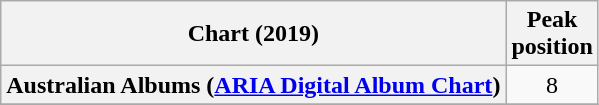<table class="wikitable sortable plainrowheaders" style="text-align:center">
<tr>
<th scope="col">Chart (2019)</th>
<th scope="col">Peak<br>position</th>
</tr>
<tr>
<th scope="row">Australian Albums (<a href='#'>ARIA Digital Album Chart</a>)</th>
<td>8</td>
</tr>
<tr>
</tr>
</table>
